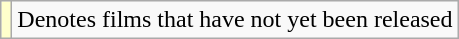<table class="wikitable sortable">
<tr>
<td style="background:#FFFFCC;"></td>
<td>Denotes films that have not yet been released</td>
</tr>
</table>
